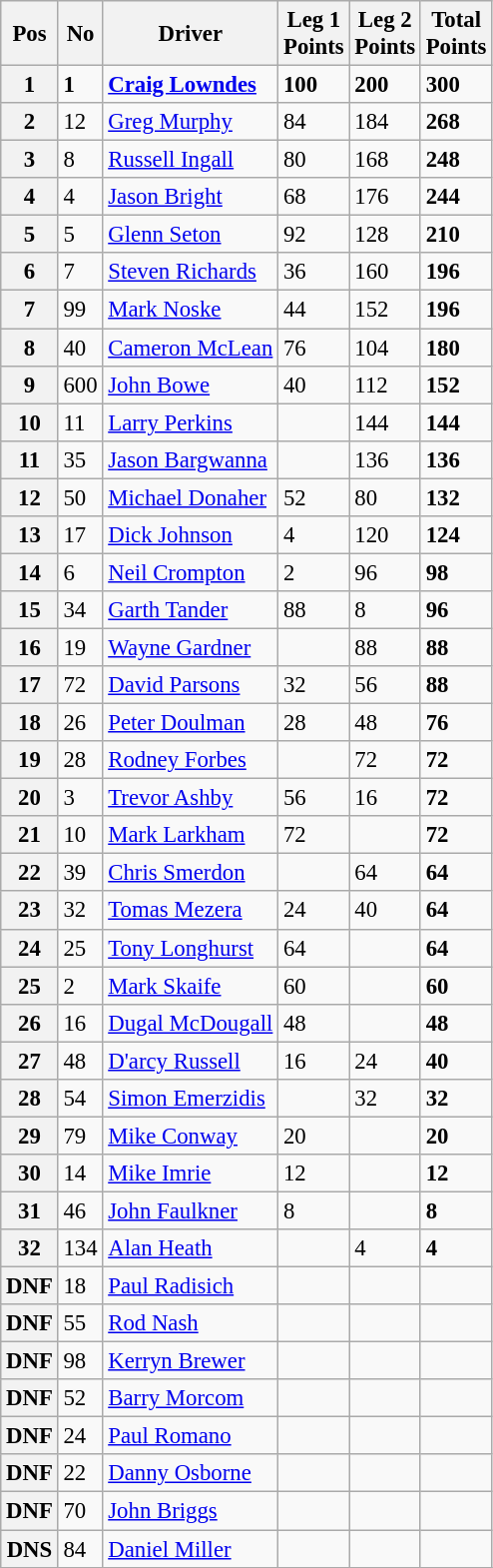<table class="wikitable" style="font-size: 95%;">
<tr>
<th>Pos</th>
<th>No</th>
<th>Driver</th>
<th>Leg 1<br>Points</th>
<th>Leg 2<br>Points</th>
<th>Total<br>Points</th>
</tr>
<tr style="font-weight:bold">
<th>1</th>
<td>1</td>
<td> <a href='#'>Craig Lowndes</a></td>
<td>100</td>
<td>200</td>
<td><strong>300</strong></td>
</tr>
<tr>
<th>2</th>
<td>12</td>
<td> <a href='#'>Greg Murphy</a></td>
<td>84</td>
<td>184</td>
<td><strong>268</strong></td>
</tr>
<tr>
<th>3</th>
<td>8</td>
<td> <a href='#'>Russell Ingall</a></td>
<td>80</td>
<td>168</td>
<td><strong>248</strong></td>
</tr>
<tr>
<th>4</th>
<td>4</td>
<td> <a href='#'>Jason Bright</a></td>
<td>68</td>
<td>176</td>
<td><strong>244</strong></td>
</tr>
<tr>
<th>5</th>
<td>5</td>
<td> <a href='#'>Glenn Seton</a></td>
<td>92</td>
<td>128</td>
<td><strong>210</strong></td>
</tr>
<tr>
<th>6</th>
<td>7</td>
<td> <a href='#'>Steven Richards</a></td>
<td>36</td>
<td>160</td>
<td><strong>196</strong></td>
</tr>
<tr>
<th>7</th>
<td>99</td>
<td> <a href='#'>Mark Noske</a></td>
<td>44</td>
<td>152</td>
<td><strong>196</strong></td>
</tr>
<tr>
<th>8</th>
<td>40</td>
<td> <a href='#'>Cameron McLean</a></td>
<td>76</td>
<td>104</td>
<td><strong>180</strong></td>
</tr>
<tr>
<th>9</th>
<td>600</td>
<td> <a href='#'>John Bowe</a></td>
<td>40</td>
<td>112</td>
<td><strong>152</strong></td>
</tr>
<tr>
<th>10</th>
<td>11</td>
<td> <a href='#'>Larry Perkins</a></td>
<td></td>
<td>144</td>
<td><strong>144</strong></td>
</tr>
<tr>
<th>11</th>
<td>35</td>
<td> <a href='#'>Jason Bargwanna</a></td>
<td></td>
<td>136</td>
<td><strong>136</strong></td>
</tr>
<tr>
<th>12</th>
<td>50</td>
<td> <a href='#'>Michael Donaher</a></td>
<td>52</td>
<td>80</td>
<td><strong>132</strong></td>
</tr>
<tr>
<th>13</th>
<td>17</td>
<td> <a href='#'>Dick Johnson</a></td>
<td>4</td>
<td>120</td>
<td><strong>124</strong></td>
</tr>
<tr>
<th>14</th>
<td>6</td>
<td> <a href='#'>Neil Crompton</a></td>
<td>2</td>
<td>96</td>
<td><strong>98</strong></td>
</tr>
<tr>
<th>15</th>
<td>34</td>
<td> <a href='#'>Garth Tander</a></td>
<td>88</td>
<td>8</td>
<td><strong>96</strong></td>
</tr>
<tr>
<th>16</th>
<td>19</td>
<td> <a href='#'>Wayne Gardner</a></td>
<td></td>
<td>88</td>
<td><strong>88</strong></td>
</tr>
<tr>
<th>17</th>
<td>72</td>
<td> <a href='#'>David Parsons</a></td>
<td>32</td>
<td>56</td>
<td><strong>88</strong></td>
</tr>
<tr>
<th>18</th>
<td>26</td>
<td> <a href='#'>Peter Doulman</a></td>
<td>28</td>
<td>48</td>
<td><strong>76</strong></td>
</tr>
<tr>
<th>19</th>
<td>28</td>
<td> <a href='#'>Rodney Forbes</a></td>
<td></td>
<td>72</td>
<td><strong>72</strong></td>
</tr>
<tr>
<th>20</th>
<td>3</td>
<td> <a href='#'>Trevor Ashby</a></td>
<td>56</td>
<td>16</td>
<td><strong>72</strong></td>
</tr>
<tr>
<th>21</th>
<td>10</td>
<td> <a href='#'>Mark Larkham</a></td>
<td>72</td>
<td></td>
<td><strong>72</strong></td>
</tr>
<tr>
<th>22</th>
<td>39</td>
<td> <a href='#'>Chris Smerdon</a></td>
<td></td>
<td>64</td>
<td><strong>64</strong></td>
</tr>
<tr>
<th>23</th>
<td>32</td>
<td> <a href='#'>Tomas Mezera</a></td>
<td>24</td>
<td>40</td>
<td><strong>64</strong></td>
</tr>
<tr>
<th>24</th>
<td>25</td>
<td> <a href='#'>Tony Longhurst</a></td>
<td>64</td>
<td></td>
<td><strong>64</strong></td>
</tr>
<tr>
<th>25</th>
<td>2</td>
<td> <a href='#'>Mark Skaife</a></td>
<td>60</td>
<td></td>
<td><strong>60</strong></td>
</tr>
<tr>
<th>26</th>
<td>16</td>
<td> <a href='#'>Dugal McDougall</a></td>
<td>48</td>
<td></td>
<td><strong>48</strong></td>
</tr>
<tr>
<th>27</th>
<td>48</td>
<td> <a href='#'>D'arcy Russell</a></td>
<td>16</td>
<td>24</td>
<td><strong>40</strong></td>
</tr>
<tr>
<th>28</th>
<td>54</td>
<td> <a href='#'>Simon Emerzidis</a></td>
<td></td>
<td>32</td>
<td><strong>32</strong></td>
</tr>
<tr>
<th>29</th>
<td>79</td>
<td> <a href='#'>Mike Conway</a></td>
<td>20</td>
<td></td>
<td><strong>20</strong></td>
</tr>
<tr>
<th>30</th>
<td>14</td>
<td> <a href='#'>Mike Imrie</a></td>
<td>12</td>
<td></td>
<td><strong>12</strong></td>
</tr>
<tr>
<th>31</th>
<td>46</td>
<td> <a href='#'>John Faulkner</a></td>
<td>8</td>
<td></td>
<td><strong>8</strong></td>
</tr>
<tr>
<th>32</th>
<td>134</td>
<td> <a href='#'>Alan Heath</a></td>
<td></td>
<td>4</td>
<td><strong>4</strong></td>
</tr>
<tr>
<th>DNF</th>
<td>18</td>
<td> <a href='#'>Paul Radisich</a></td>
<td></td>
<td></td>
<td></td>
</tr>
<tr>
<th>DNF</th>
<td>55</td>
<td> <a href='#'>Rod Nash</a></td>
<td></td>
<td></td>
<td></td>
</tr>
<tr>
<th>DNF</th>
<td>98</td>
<td> <a href='#'>Kerryn Brewer</a></td>
<td></td>
<td></td>
<td></td>
</tr>
<tr>
<th>DNF</th>
<td>52</td>
<td> <a href='#'>Barry Morcom</a></td>
<td></td>
<td></td>
<td></td>
</tr>
<tr>
<th>DNF</th>
<td>24</td>
<td> <a href='#'>Paul Romano</a></td>
<td></td>
<td></td>
<td></td>
</tr>
<tr>
<th>DNF</th>
<td>22</td>
<td> <a href='#'>Danny Osborne</a></td>
<td></td>
<td></td>
<td></td>
</tr>
<tr>
<th>DNF</th>
<td>70</td>
<td> <a href='#'>John Briggs</a></td>
<td></td>
<td></td>
<td></td>
</tr>
<tr>
<th>DNS</th>
<td>84</td>
<td> <a href='#'>Daniel Miller</a></td>
<td></td>
<td></td>
<td></td>
</tr>
<tr>
</tr>
</table>
